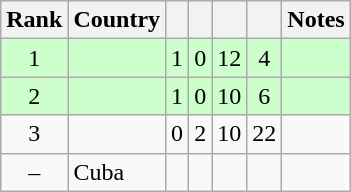<table class="wikitable sortable" style="text-align: center;">
<tr>
<th>Rank</th>
<th>Country</th>
<th></th>
<th></th>
<th></th>
<th></th>
<th>Notes</th>
</tr>
<tr style="background:#cfc;">
<td>1</td>
<td align=left></td>
<td>1</td>
<td>0</td>
<td>12</td>
<td>4</td>
<td></td>
</tr>
<tr style="background:#cfc;">
<td>2</td>
<td align=left></td>
<td>1</td>
<td>0</td>
<td>10</td>
<td>6</td>
<td></td>
</tr>
<tr>
<td>3</td>
<td align=left></td>
<td>0</td>
<td>2</td>
<td>10</td>
<td>22</td>
<td></td>
</tr>
<tr>
<td>–</td>
<td align=left>Cuba</td>
<td></td>
<td></td>
<td></td>
<td></td>
<td></td>
</tr>
</table>
